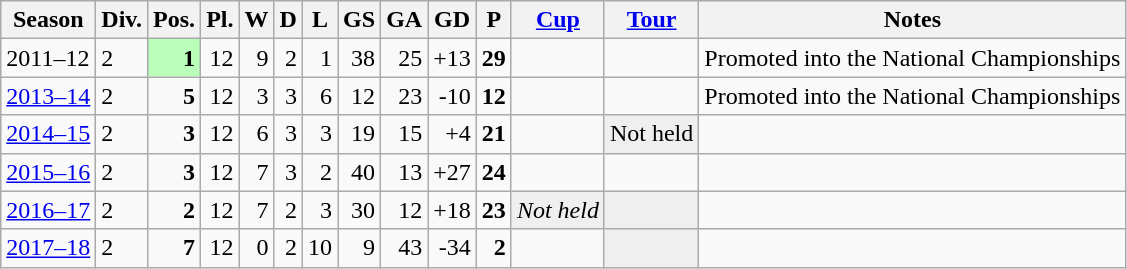<table class="wikitable">
<tr style="background:#efefef;">
<th>Season</th>
<th>Div.</th>
<th>Pos.</th>
<th>Pl.</th>
<th>W</th>
<th>D</th>
<th>L</th>
<th>GS</th>
<th>GA</th>
<th>GD</th>
<th>P</th>
<th><a href='#'>Cup</a></th>
<th><a href='#'>Tour</a></th>
<th>Notes</th>
</tr>
<tr>
<td>2011–12</td>
<td>2</td>
<td align=right bgcolor=#B9FFB9><strong>1</strong></td>
<td align=right>12</td>
<td align=right>9</td>
<td align=right>2</td>
<td align=right>1</td>
<td align=right>38</td>
<td align=right>25</td>
<td align=right>+13</td>
<td align=right><strong>29</strong></td>
<td></td>
<td></td>
<td>Promoted into the National Championships</td>
</tr>
<tr>
<td><a href='#'>2013–14</a></td>
<td>2</td>
<td align=right><strong>5</strong></td>
<td align=right>12</td>
<td align=right>3</td>
<td align=right>3</td>
<td align=right>6</td>
<td align=right>12</td>
<td align=right>23</td>
<td align=right>-10</td>
<td align=right><strong>12</strong></td>
<td></td>
<td></td>
<td>Promoted into the National Championships</td>
</tr>
<tr>
<td><a href='#'>2014–15</a></td>
<td>2</td>
<td align=right><strong>3</strong></td>
<td align=right>12</td>
<td align=right>6</td>
<td align=right>3</td>
<td align=right>3</td>
<td align=right>19</td>
<td align=right>15</td>
<td align=right>+4</td>
<td align=right><strong>21</strong></td>
<td></td>
<td bgcolor=EFEFEF>Not held</td>
<td></td>
</tr>
<tr>
<td><a href='#'>2015–16</a></td>
<td>2</td>
<td align=right><strong>3</strong></td>
<td align=right>12</td>
<td align=right>7</td>
<td align=right>3</td>
<td align=right>2</td>
<td align=right>40</td>
<td align=right>13</td>
<td align=right>+27</td>
<td align=right><strong>24</strong></td>
<td></td>
<td></td>
<td></td>
</tr>
<tr>
<td><a href='#'>2016–17</a></td>
<td>2</td>
<td align=right><strong>2</strong></td>
<td align=right>12</td>
<td align=right>7</td>
<td align=right>2</td>
<td align=right>3</td>
<td align=right>30</td>
<td align=right>12</td>
<td align=right>+18</td>
<td align=right><strong>23</strong></td>
<td bgcolor=EFEFEF><em>Not held</em></td>
<td bgcolor=EFEFEF></td>
<td></td>
</tr>
<tr>
<td><a href='#'>2017–18</a></td>
<td>2</td>
<td align=right><strong>7</strong></td>
<td align=right>12</td>
<td align=right>0</td>
<td align=right>2</td>
<td align=right>10</td>
<td align=right>9</td>
<td align=right>43</td>
<td align=right>-34</td>
<td align=right><strong>2</strong></td>
<td></td>
<td bgcolor=EFEFEF></td>
<td></td>
</tr>
</table>
